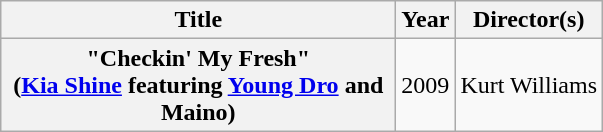<table class="wikitable plainrowheaders" style="text-align:center;">
<tr>
<th scope="col" style="width:16em;">Title</th>
<th scope="col">Year</th>
<th scope="col">Director(s)</th>
</tr>
<tr>
<th scope="row">"Checkin' My Fresh"<br><span>(<a href='#'>Kia Shine</a> featuring <a href='#'>Young Dro</a> and Maino)</span></th>
<td>2009</td>
<td>Kurt Williams</td>
</tr>
</table>
